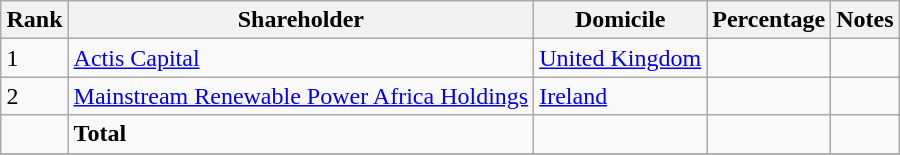<table class="wikitable sortable" style="margin: 0.5em auto">
<tr>
<th>Rank</th>
<th>Shareholder</th>
<th>Domicile</th>
<th>Percentage</th>
<th>Notes</th>
</tr>
<tr>
<td>1</td>
<td><a href='#'>Actis Capital</a></td>
<td><a href='#'>United Kingdom</a></td>
<td></td>
<td></td>
</tr>
<tr>
<td>2</td>
<td><a href='#'>Mainstream Renewable Power Africa Holdings</a></td>
<td><a href='#'>Ireland</a></td>
<td></td>
<td></td>
</tr>
<tr>
<td></td>
<td><strong>Total</strong></td>
<td></td>
<td></td>
<td></td>
</tr>
<tr>
</tr>
</table>
